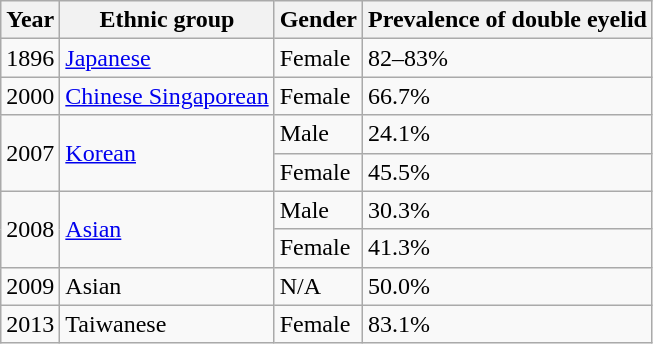<table class="wikitable">
<tr>
<th>Year</th>
<th>Ethnic group</th>
<th>Gender</th>
<th>Prevalence of double eyelid</th>
</tr>
<tr>
<td>1896</td>
<td><a href='#'>Japanese</a></td>
<td>Female</td>
<td>82–83%</td>
</tr>
<tr>
<td>2000</td>
<td><a href='#'>Chinese Singaporean</a></td>
<td>Female</td>
<td>66.7%</td>
</tr>
<tr>
<td rowspan="2">2007</td>
<td rowspan="2"><a href='#'>Korean</a></td>
<td>Male</td>
<td>24.1%</td>
</tr>
<tr>
<td>Female</td>
<td>45.5%</td>
</tr>
<tr>
<td rowspan="2">2008</td>
<td rowspan="2"><a href='#'>Asian</a></td>
<td>Male</td>
<td>30.3%</td>
</tr>
<tr>
<td>Female</td>
<td>41.3%</td>
</tr>
<tr>
<td>2009</td>
<td>Asian</td>
<td>N/A</td>
<td>50.0%</td>
</tr>
<tr>
<td>2013</td>
<td>Taiwanese</td>
<td>Female</td>
<td>83.1%</td>
</tr>
</table>
